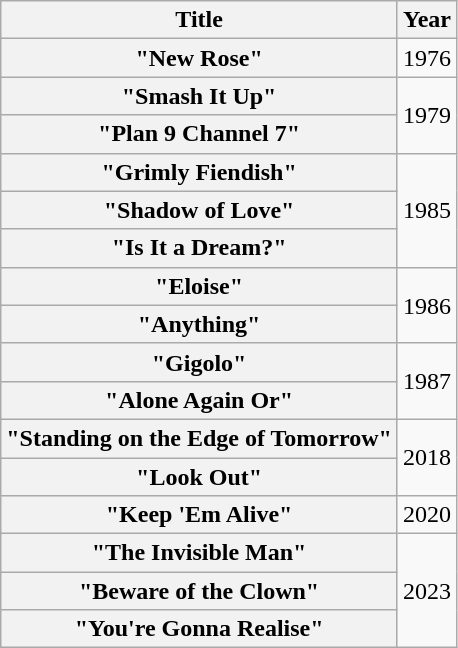<table class="wikitable plainrowheaders" style="text-align:center;">
<tr>
<th scope="col">Title</th>
<th scope="col">Year</th>
</tr>
<tr>
<th scope="row">"New Rose"</th>
<td>1976</td>
</tr>
<tr>
<th scope="row">"Smash It Up"</th>
<td rowspan="2">1979</td>
</tr>
<tr>
<th scope="row">"Plan 9 Channel 7"</th>
</tr>
<tr>
<th scope="row">"Grimly Fiendish"</th>
<td rowspan="3">1985</td>
</tr>
<tr>
<th scope="row">"Shadow of Love"</th>
</tr>
<tr>
<th scope="row">"Is It a Dream?"</th>
</tr>
<tr>
<th scope="row">"Eloise"</th>
<td rowspan="2">1986</td>
</tr>
<tr>
<th scope="row">"Anything"</th>
</tr>
<tr>
<th scope="row">"Gigolo"</th>
<td rowspan="2">1987</td>
</tr>
<tr>
<th scope="row">"Alone Again Or"</th>
</tr>
<tr>
<th scope="row">"Standing on the Edge of Tomorrow"</th>
<td rowspan="2">2018</td>
</tr>
<tr>
<th scope="row">"Look Out"</th>
</tr>
<tr>
<th scope="row">"Keep 'Em Alive"</th>
<td>2020</td>
</tr>
<tr>
<th scope="row">"The Invisible Man"</th>
<td rowspan="3">2023</td>
</tr>
<tr>
<th scope="row">"Beware of the Clown"</th>
</tr>
<tr>
<th scope="row">"You're Gonna Realise"</th>
</tr>
</table>
